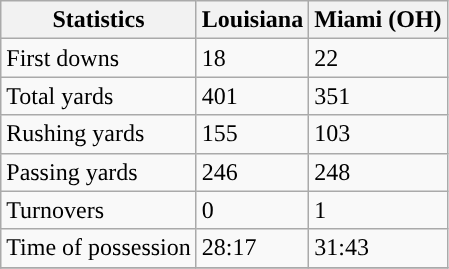<table class="wikitable">
<tr>
<th>Statistics</th>
<th>Louisiana</th>
<th>Miami (OH)</th>
</tr>
<tr>
<td>First downs</td>
<td>18</td>
<td>22</td>
</tr>
<tr>
<td>Total yards</td>
<td>401</td>
<td>351</td>
</tr>
<tr>
<td>Rushing yards</td>
<td>155</td>
<td>103</td>
</tr>
<tr>
<td>Passing yards</td>
<td>246</td>
<td>248</td>
</tr>
<tr>
<td>Turnovers</td>
<td>0</td>
<td>1</td>
</tr>
<tr>
<td>Time of possession</td>
<td>28:17</td>
<td>31:43</td>
</tr>
<tr>
</tr>
</table>
